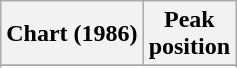<table class="wikitable sortable plainrowheaders" style="text-align:center;">
<tr>
<th scope="col">Chart (1986)</th>
<th scope="col">Peak<br>position</th>
</tr>
<tr>
</tr>
<tr>
</tr>
<tr>
</tr>
</table>
